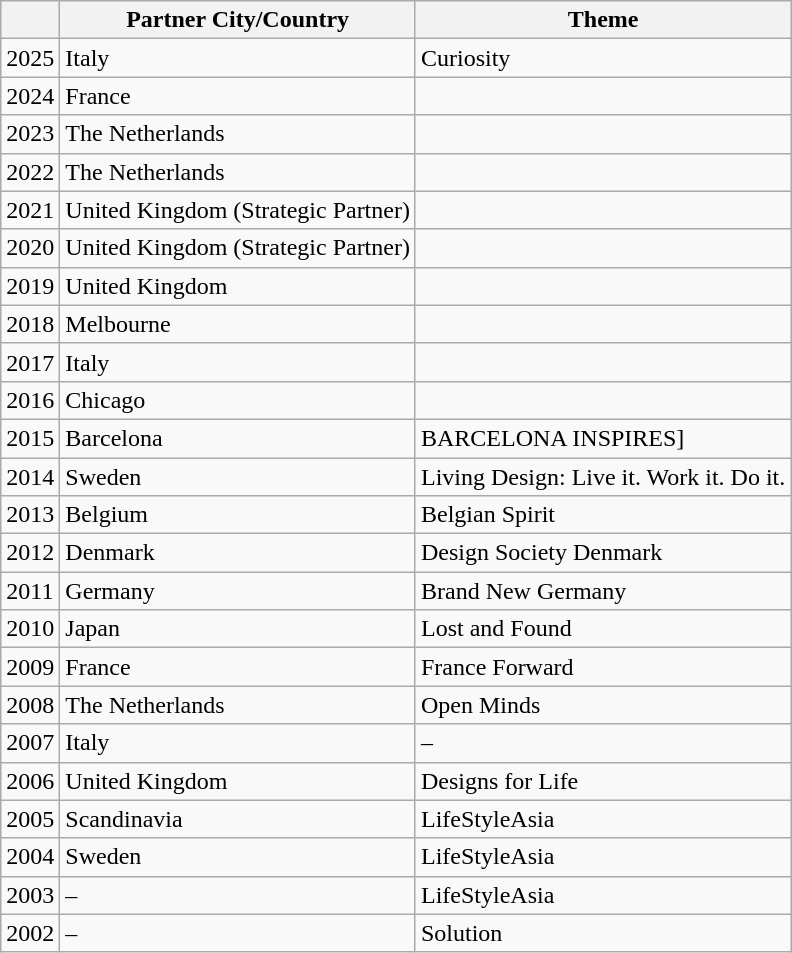<table class="wikitable">
<tr>
<th></th>
<th>Partner City/Country</th>
<th>Theme</th>
</tr>
<tr>
<td>2025</td>
<td>Italy</td>
<td>Curiosity</td>
</tr>
<tr>
<td>2024</td>
<td>France</td>
<td></td>
</tr>
<tr>
<td>2023</td>
<td>The Netherlands</td>
<td></td>
</tr>
<tr>
<td>2022</td>
<td>The Netherlands</td>
<td> </td>
</tr>
<tr>
<td>2021</td>
<td>United Kingdom (Strategic Partner)</td>
<td></td>
</tr>
<tr>
<td>2020</td>
<td>United Kingdom (Strategic Partner)</td>
<td></td>
</tr>
<tr>
<td>2019</td>
<td>United Kingdom</td>
<td></td>
</tr>
<tr>
<td>2018</td>
<td>Melbourne</td>
<td></td>
</tr>
<tr>
<td>2017</td>
<td>Italy</td>
<td></td>
</tr>
<tr>
<td>2016</td>
<td>Chicago</td>
<td></td>
</tr>
<tr>
<td>2015</td>
<td>Barcelona</td>
<td>BARCELONA INSPIRES]</td>
</tr>
<tr>
<td>2014</td>
<td>Sweden</td>
<td>Living Design: Live it. Work it. Do it.</td>
</tr>
<tr>
<td>2013</td>
<td>Belgium</td>
<td>Belgian Spirit</td>
</tr>
<tr>
<td>2012</td>
<td>Denmark</td>
<td>Design Society Denmark</td>
</tr>
<tr>
<td>2011</td>
<td>Germany</td>
<td>Brand New Germany</td>
</tr>
<tr>
<td>2010</td>
<td>Japan</td>
<td>Lost and Found</td>
</tr>
<tr>
<td>2009</td>
<td>France</td>
<td>France Forward</td>
</tr>
<tr>
<td>2008</td>
<td>The Netherlands</td>
<td>Open Minds</td>
</tr>
<tr>
<td>2007</td>
<td>Italy</td>
<td>–</td>
</tr>
<tr>
<td>2006</td>
<td>United Kingdom</td>
<td>Designs for Life</td>
</tr>
<tr>
<td>2005</td>
<td>Scandinavia</td>
<td>LifeStyleAsia</td>
</tr>
<tr>
<td>2004</td>
<td>Sweden</td>
<td>LifeStyleAsia</td>
</tr>
<tr>
<td>2003</td>
<td>–</td>
<td>LifeStyleAsia</td>
</tr>
<tr>
<td>2002</td>
<td>–</td>
<td>Solution</td>
</tr>
</table>
